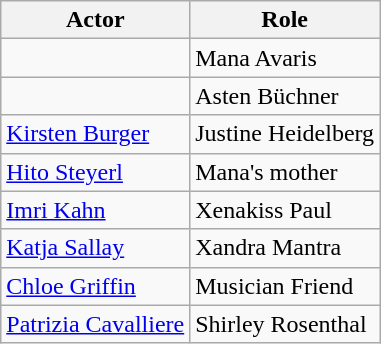<table class="wikitable">
<tr>
<th>Actor</th>
<th>Role</th>
</tr>
<tr>
<td (actor)></td>
<td>Mana Avaris</td>
</tr>
<tr>
<td></td>
<td>Asten Büchner</td>
</tr>
<tr>
<td><a href='#'>Kirsten Burger</a></td>
<td>Justine Heidelberg</td>
</tr>
<tr>
<td><a href='#'>Hito Steyerl</a></td>
<td>Mana's mother</td>
</tr>
<tr>
<td><a href='#'>Imri Kahn</a></td>
<td>Xenakiss Paul</td>
</tr>
<tr>
<td><a href='#'>Katja Sallay</a></td>
<td>Xandra Mantra</td>
</tr>
<tr>
<td><a href='#'>Chloe Griffin</a></td>
<td>Musician Friend</td>
</tr>
<tr>
<td><a href='#'>Patrizia Cavalliere</a></td>
<td>Shirley Rosenthal</td>
</tr>
</table>
